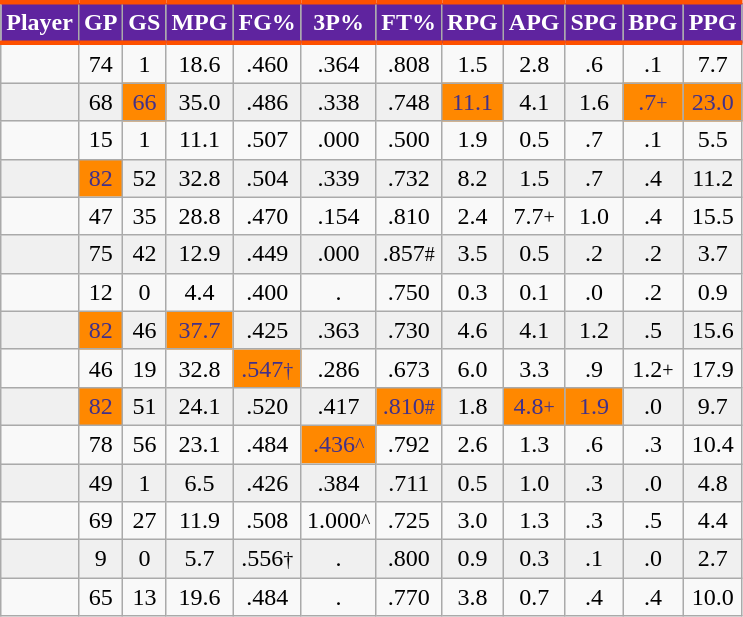<table class="wikitable sortable" style="text-align:right;">
<tr>
<th style="background:#5F249F; color:#FFFFFF; border-top:#FE5000 3px solid; border-bottom:#FE5000 3px solid;">Player</th>
<th style="background:#5F249F; color:#FFFFFF; border-top:#FE5000 3px solid; border-bottom:#FE5000 3px solid;">GP</th>
<th style="background:#5F249F; color:#FFFFFF; border-top:#FE5000 3px solid; border-bottom:#FE5000 3px solid;">GS</th>
<th style="background:#5F249F; color:#FFFFFF; border-top:#FE5000 3px solid; border-bottom:#FE5000 3px solid;">MPG</th>
<th style="background:#5F249F; color:#FFFFFF; border-top:#FE5000 3px solid; border-bottom:#FE5000 3px solid;">FG%</th>
<th style="background:#5F249F; color:#FFFFFF; border-top:#FE5000 3px solid; border-bottom:#FE5000 3px solid;">3P%</th>
<th style="background:#5F249F; color:#FFFFFF; border-top:#FE5000 3px solid; border-bottom:#FE5000 3px solid;">FT%</th>
<th style="background:#5F249F; color:#FFFFFF; border-top:#FE5000 3px solid; border-bottom:#FE5000 3px solid;">RPG</th>
<th style="background:#5F249F; color:#FFFFFF; border-top:#FE5000 3px solid; border-bottom:#FE5000 3px solid;">APG</th>
<th style="background:#5F249F; color:#FFFFFF; border-top:#FE5000 3px solid; border-bottom:#FE5000 3px solid;">SPG</th>
<th style="background:#5F249F; color:#FFFFFF; border-top:#FE5000 3px solid; border-bottom:#FE5000 3px solid;">BPG</th>
<th style="background:#5F249F; color:#FFFFFF; border-top:#FE5000 3px solid; border-bottom:#FE5000 3px solid;">PPG</th>
</tr>
<tr align="center" bgcolor="">
<td></td>
<td>74</td>
<td>1</td>
<td>18.6</td>
<td>.460</td>
<td>.364</td>
<td>.808</td>
<td>1.5</td>
<td>2.8</td>
<td>.6</td>
<td>.1</td>
<td>7.7</td>
</tr>
<tr align="center" bgcolor="#f0f0f0">
<td></td>
<td>68</td>
<td style="background:#FF8800;color:#423189;">66</td>
<td>35.0</td>
<td>.486</td>
<td>.338</td>
<td>.748</td>
<td style="background:#FF8800;color:#423189;">11.1</td>
<td>4.1</td>
<td>1.6</td>
<td style="background:#FF8800;color:#423189;">.7<small>+</small></td>
<td style="background:#FF8800;color:#423189;">23.0</td>
</tr>
<tr align="center" bgcolor="">
<td></td>
<td>15</td>
<td>1</td>
<td>11.1</td>
<td>.507</td>
<td>.000</td>
<td>.500</td>
<td>1.9</td>
<td>0.5</td>
<td>.7</td>
<td>.1</td>
<td>5.5</td>
</tr>
<tr align="center" bgcolor="#f0f0f0">
<td></td>
<td style="background:#FF8800;color:#423189;">82</td>
<td>52</td>
<td>32.8</td>
<td>.504</td>
<td>.339</td>
<td>.732</td>
<td>8.2</td>
<td>1.5</td>
<td>.7</td>
<td>.4</td>
<td>11.2</td>
</tr>
<tr align="center" bgcolor="">
<td></td>
<td>47</td>
<td>35</td>
<td>28.8</td>
<td>.470</td>
<td>.154</td>
<td>.810</td>
<td>2.4</td>
<td>7.7<small>+</small></td>
<td>1.0</td>
<td>.4</td>
<td>15.5</td>
</tr>
<tr align="center" bgcolor="#f0f0f0">
<td></td>
<td>75</td>
<td>42</td>
<td>12.9</td>
<td>.449</td>
<td>.000</td>
<td>.857<small>#</small></td>
<td>3.5</td>
<td>0.5</td>
<td>.2</td>
<td>.2</td>
<td>3.7</td>
</tr>
<tr align="center" bgcolor="">
<td></td>
<td>12</td>
<td>0</td>
<td>4.4</td>
<td>.400</td>
<td>.</td>
<td>.750</td>
<td>0.3</td>
<td>0.1</td>
<td>.0</td>
<td>.2</td>
<td>0.9</td>
</tr>
<tr align="center" bgcolor="#f0f0f0">
<td></td>
<td style="background:#FF8800;color:#423189;">82</td>
<td>46</td>
<td style="background:#FF8800;color:#423189;">37.7</td>
<td>.425</td>
<td>.363</td>
<td>.730</td>
<td>4.6</td>
<td>4.1</td>
<td>1.2</td>
<td>.5</td>
<td>15.6</td>
</tr>
<tr align="center" bgcolor="">
<td></td>
<td>46</td>
<td>19</td>
<td>32.8</td>
<td style="background:#FF8800;color:#423189;">.547<small>†</small></td>
<td>.286</td>
<td>.673</td>
<td>6.0</td>
<td>3.3</td>
<td>.9</td>
<td>1.2<small>+</small></td>
<td>17.9</td>
</tr>
<tr align="center" bgcolor="#f0f0f0">
<td></td>
<td style="background:#FF8800;color:#423189;">82</td>
<td>51</td>
<td>24.1</td>
<td>.520</td>
<td>.417</td>
<td style="background:#FF8800;color:#423189;">.810<small>#</small></td>
<td>1.8</td>
<td style="background:#FF8800;color:#423189;">4.8<small>+</small></td>
<td style="background:#FF8800;color:#423189;">1.9</td>
<td>.0</td>
<td>9.7</td>
</tr>
<tr align="center" bgcolor="">
<td></td>
<td>78</td>
<td>56</td>
<td>23.1</td>
<td>.484</td>
<td style="background:#FF8800;color:#423189;">.436<small>^</small></td>
<td>.792</td>
<td>2.6</td>
<td>1.3</td>
<td>.6</td>
<td>.3</td>
<td>10.4</td>
</tr>
<tr align="center" bgcolor="#f0f0f0">
<td></td>
<td>49</td>
<td>1</td>
<td>6.5</td>
<td>.426</td>
<td>.384</td>
<td>.711</td>
<td>0.5</td>
<td>1.0</td>
<td>.3</td>
<td>.0</td>
<td>4.8</td>
</tr>
<tr align="center" bgcolor="">
<td></td>
<td>69</td>
<td>27</td>
<td>11.9</td>
<td>.508</td>
<td>1.000<small>^</small></td>
<td>.725</td>
<td>3.0</td>
<td>1.3</td>
<td>.3</td>
<td>.5</td>
<td>4.4</td>
</tr>
<tr align="center" bgcolor="#f0f0f0">
<td></td>
<td>9</td>
<td>0</td>
<td>5.7</td>
<td>.556<small>†</small></td>
<td>.</td>
<td>.800</td>
<td>0.9</td>
<td>0.3</td>
<td>.1</td>
<td>.0</td>
<td>2.7</td>
</tr>
<tr align="center" bgcolor="">
<td></td>
<td>65</td>
<td>13</td>
<td>19.6</td>
<td>.484</td>
<td>.</td>
<td>.770</td>
<td>3.8</td>
<td>0.7</td>
<td>.4</td>
<td>.4</td>
<td>10.0</td>
</tr>
</table>
